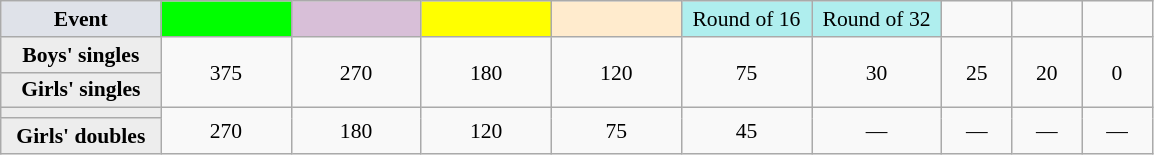<table class=wikitable style=font-size:90%;text-align:center>
<tr>
<td style="width:100px; background:#dfe2e9;"><strong>Event</strong></td>
<td style="width:80px; background:lime;"><strong></strong></td>
<td style="width:80px; background:thistle;"></td>
<td style="width:80px; background:#ff0;"></td>
<td style="width:80px; background:#ffebcd;"></td>
<td style="width:80px; background:#afeeee;">Round of 16</td>
<td style="width:80px; background:#afeeee;">Round of 32</td>
<td style="width:40px;"></td>
<td style="width:40px;"></td>
<td style="width:40px;"></td>
</tr>
<tr>
<th style="background:#ededed;">Boys' singles</th>
<td rowspan=2>375</td>
<td rowspan=2>270</td>
<td rowspan=2>180</td>
<td rowspan=2>120</td>
<td rowspan=2>75</td>
<td rowspan=2>30</td>
<td rowspan=2>25</td>
<td rowspan=2>20</td>
<td rowspan=2>0</td>
</tr>
<tr>
<th style="background:#ededed;">Girls' singles</th>
</tr>
<tr>
<th style="background:#ededed;"></th>
<td rowspan=2>270</td>
<td rowspan=2>180</td>
<td rowspan=2>120</td>
<td rowspan=2>75</td>
<td rowspan=2>45</td>
<td rowspan=2>—</td>
<td rowspan=2>—</td>
<td rowspan=2>—</td>
<td rowspan=2>—</td>
</tr>
<tr>
<th style="background:#ededed;">Girls' doubles</th>
</tr>
</table>
